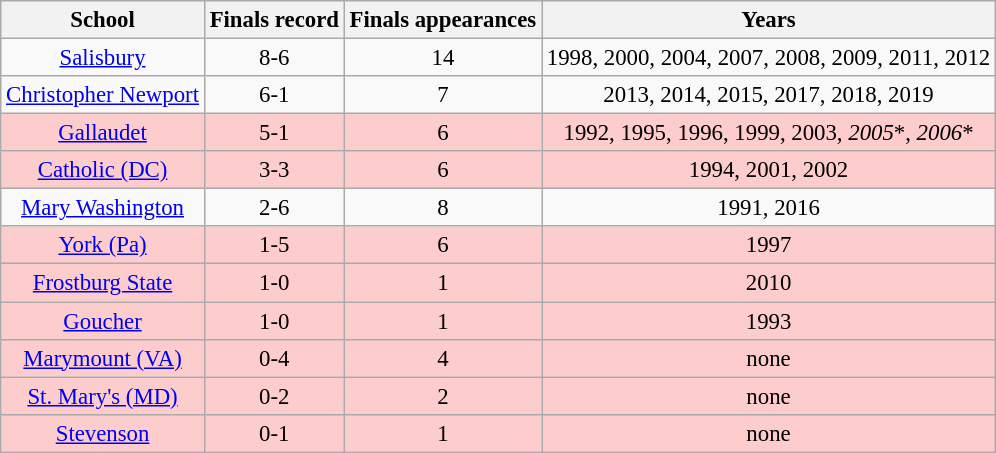<table class="wikitable" style="text-align:center; font-size:95%">
<tr>
<th>School</th>
<th>Finals record</th>
<th>Finals appearances</th>
<th>Years</th>
</tr>
<tr>
<td><a href='#'>Salisbury</a></td>
<td>8-6</td>
<td>14</td>
<td>1998, 2000, 2004, 2007, 2008, 2009, 2011, 2012</td>
</tr>
<tr>
<td><a href='#'>Christopher Newport</a></td>
<td>6-1</td>
<td>7</td>
<td>2013, 2014, 2015, 2017, 2018, 2019</td>
</tr>
<tr bgcolor=#fdcccc>
<td><a href='#'>Gallaudet</a></td>
<td>5-1</td>
<td>6</td>
<td>1992, 1995, 1996, 1999, 2003, <em>2005</em>*, <em>2006</em>*</td>
</tr>
<tr bgcolor=#fdcccc>
<td><a href='#'>Catholic (DC)</a></td>
<td>3-3</td>
<td>6</td>
<td>1994, 2001, 2002</td>
</tr>
<tr>
<td><a href='#'>Mary Washington</a></td>
<td>2-6</td>
<td>8</td>
<td>1991, 2016</td>
</tr>
<tr bgcolor=#fdcccc>
<td><a href='#'>York (Pa)</a></td>
<td>1-5</td>
<td>6</td>
<td>1997</td>
</tr>
<tr bgcolor=#fdcccc>
<td><a href='#'>Frostburg State</a></td>
<td>1-0</td>
<td>1</td>
<td>2010</td>
</tr>
<tr bgcolor=#fdcccc>
<td><a href='#'>Goucher</a></td>
<td>1-0</td>
<td>1</td>
<td>1993</td>
</tr>
<tr bgcolor=#fdcccc>
<td><a href='#'>Marymount (VA)</a></td>
<td>0-4</td>
<td>4</td>
<td>none</td>
</tr>
<tr bgcolor=#fdcccc>
<td><a href='#'>St. Mary's (MD)</a></td>
<td>0-2</td>
<td>2</td>
<td>none</td>
</tr>
<tr bgcolor=#fdcccc>
<td><a href='#'>Stevenson</a></td>
<td>0-1</td>
<td>1</td>
<td>none</td>
</tr>
</table>
